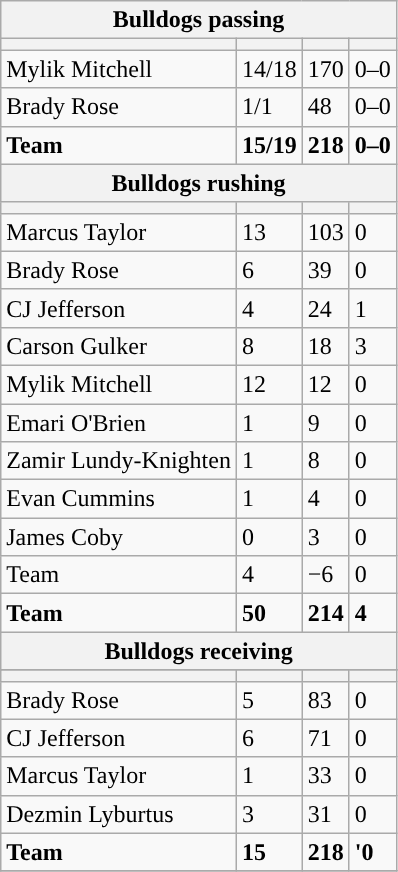<table class="wikitable plainrowheaders">
<tr>
<th colspan="6">Bulldogs passing</th>
</tr>
<tr>
<th scope="col"></th>
<th scope="col"></th>
<th scope="col"></th>
<th scope="col"></th>
</tr>
<tr>
<td>Mylik Mitchell</td>
<td>14/18</td>
<td>170</td>
<td>0–0</td>
</tr>
<tr>
<td>Brady Rose</td>
<td>1/1</td>
<td>48</td>
<td>0–0</td>
</tr>
<tr>
<td><strong>Team</strong></td>
<td><strong>15/19</strong></td>
<td><strong>218</strong></td>
<td><strong>0–0</strong></td>
</tr>
<tr>
<th colspan="6">Bulldogs rushing</th>
</tr>
<tr>
<th scope="col"></th>
<th scope="col"></th>
<th scope="col"></th>
<th scope="col"></th>
</tr>
<tr>
<td>Marcus Taylor</td>
<td>13</td>
<td>103</td>
<td>0</td>
</tr>
<tr>
<td>Brady Rose</td>
<td>6</td>
<td>39</td>
<td>0</td>
</tr>
<tr>
<td>CJ Jefferson</td>
<td>4</td>
<td>24</td>
<td>1</td>
</tr>
<tr>
<td>Carson Gulker</td>
<td>8</td>
<td>18</td>
<td>3</td>
</tr>
<tr>
<td>Mylik Mitchell</td>
<td>12</td>
<td>12</td>
<td>0</td>
</tr>
<tr>
<td>Emari O'Brien</td>
<td>1</td>
<td>9</td>
<td>0</td>
</tr>
<tr>
<td>Zamir Lundy-Knighten</td>
<td>1</td>
<td>8</td>
<td>0</td>
</tr>
<tr>
<td>Evan Cummins</td>
<td>1</td>
<td>4</td>
<td>0</td>
</tr>
<tr>
<td>James Coby</td>
<td>0</td>
<td>3</td>
<td>0</td>
</tr>
<tr>
<td>Team</td>
<td>4</td>
<td>−6</td>
<td>0</td>
</tr>
<tr>
<td><strong>Team</strong></td>
<td><strong>50</strong></td>
<td><strong>214</strong></td>
<td><strong>4</strong></td>
</tr>
<tr>
<th colspan="6">Bulldogs receiving</th>
</tr>
<tr>
</tr>
<tr>
<th scope="col"></th>
<th scope="col"></th>
<th scope="col"></th>
<th scope="col"></th>
</tr>
<tr>
<td>Brady Rose</td>
<td>5</td>
<td>83</td>
<td>0</td>
</tr>
<tr>
<td>CJ Jefferson</td>
<td>6</td>
<td>71</td>
<td>0</td>
</tr>
<tr>
<td>Marcus Taylor</td>
<td>1</td>
<td>33</td>
<td>0</td>
</tr>
<tr>
<td>Dezmin Lyburtus</td>
<td>3</td>
<td>31</td>
<td>0</td>
</tr>
<tr>
<td><strong>Team</strong></td>
<td><strong>15</strong></td>
<td><strong>218</strong></td>
<td><strong>'0</strong></td>
</tr>
<tr>
</tr>
</table>
